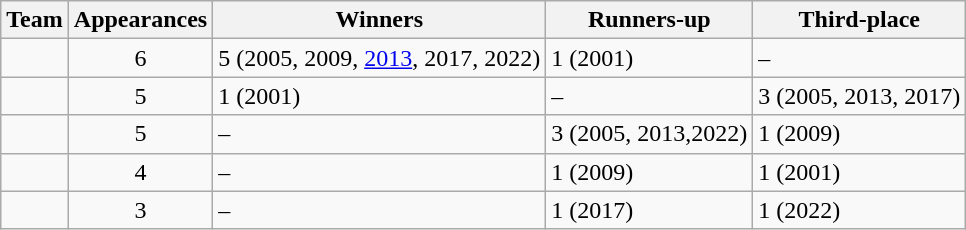<table class="wikitable">
<tr>
<th>Team</th>
<th>Appearances</th>
<th>Winners</th>
<th>Runners-up</th>
<th>Third-place</th>
</tr>
<tr>
<td></td>
<td align=center>6</td>
<td>5 (2005, 2009, <a href='#'>2013</a>, 2017, 2022)</td>
<td>1 (2001)</td>
<td>–</td>
</tr>
<tr>
<td></td>
<td align=center>5</td>
<td>1 (2001)</td>
<td>–</td>
<td>3 (2005, 2013, 2017)</td>
</tr>
<tr>
<td></td>
<td align=center>5</td>
<td>–</td>
<td>3 (2005, 2013,2022)</td>
<td>1 (2009)</td>
</tr>
<tr>
<td></td>
<td align=center>4</td>
<td>–</td>
<td>1 (2009)</td>
<td>1 (2001)</td>
</tr>
<tr>
<td></td>
<td align=center>3</td>
<td>–</td>
<td>1 (2017)</td>
<td>1 (2022)</td>
</tr>
</table>
